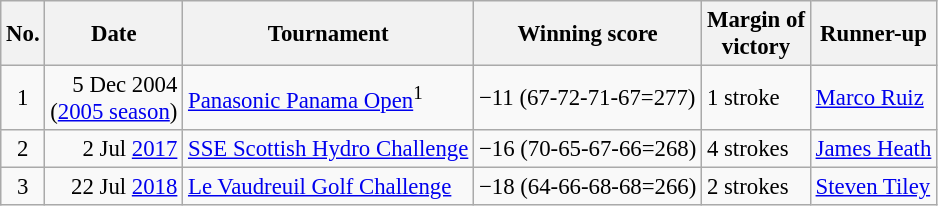<table class="wikitable" style="font-size:95%;">
<tr>
<th>No.</th>
<th>Date</th>
<th>Tournament</th>
<th>Winning score</th>
<th>Margin of<br>victory</th>
<th>Runner-up</th>
</tr>
<tr>
<td align=center>1</td>
<td align=right>5 Dec 2004<br>(<a href='#'>2005 season</a>)</td>
<td><a href='#'>Panasonic Panama Open</a><sup>1</sup></td>
<td>−11 (67-72-71-67=277)</td>
<td>1 stroke</td>
<td> <a href='#'>Marco Ruiz</a></td>
</tr>
<tr>
<td align=center>2</td>
<td align=right>2 Jul <a href='#'>2017</a></td>
<td><a href='#'>SSE Scottish Hydro Challenge</a></td>
<td>−16 (70-65-67-66=268)</td>
<td>4 strokes</td>
<td> <a href='#'>James Heath</a></td>
</tr>
<tr>
<td align=center>3</td>
<td align=right>22 Jul <a href='#'>2018</a></td>
<td><a href='#'>Le Vaudreuil Golf Challenge</a></td>
<td>−18 (64-66-68-68=266)</td>
<td>2 strokes</td>
<td> <a href='#'>Steven Tiley</a></td>
</tr>
</table>
